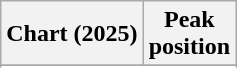<table class="wikitable sortable plainrowheaders" style="text-align:center">
<tr>
<th scope="col">Chart (2025)</th>
<th scope="col">Peak<br>position</th>
</tr>
<tr>
</tr>
<tr>
</tr>
</table>
